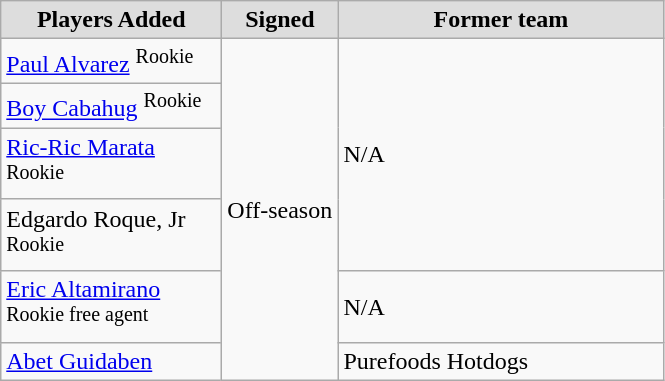<table class="wikitable sortable sortable">
<tr align="center" bgcolor="#dddddd">
<td style="width:140px"><strong>Players Added</strong></td>
<td style="width:70px"><strong>Signed</strong></td>
<td style="width:210px"><strong>Former team</strong></td>
</tr>
<tr>
<td><a href='#'>Paul Alvarez</a> <sup>Rookie</sup></td>
<td rowspan="6">Off-season</td>
<td rowspan="4">N/A</td>
</tr>
<tr>
<td><a href='#'>Boy Cabahug</a> <sup>Rookie</sup></td>
</tr>
<tr>
<td><a href='#'>Ric-Ric Marata</a> <sup>Rookie</sup></td>
</tr>
<tr>
<td>Edgardo Roque, Jr <sup>Rookie</sup></td>
</tr>
<tr>
<td><a href='#'>Eric Altamirano</a> <sup>Rookie free agent</sup></td>
<td>N/A</td>
</tr>
<tr>
<td><a href='#'>Abet Guidaben</a></td>
<td>Purefoods Hotdogs</td>
</tr>
</table>
